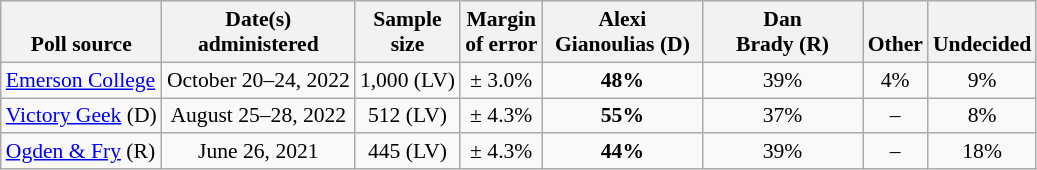<table class="wikitable" style="font-size:90%;text-align:center;">
<tr valign=bottom>
<th>Poll source</th>
<th>Date(s)<br>administered</th>
<th>Sample<br>size</th>
<th>Margin<br>of error</th>
<th style="width:100px;">Alexi<br>Gianoulias (D)</th>
<th style="width:100px;">Dan<br>Brady (R)</th>
<th>Other</th>
<th>Undecided</th>
</tr>
<tr>
<td style="text-align:left;"><a href='#'>Emerson College</a></td>
<td>October 20–24, 2022</td>
<td>1,000 (LV)</td>
<td>± 3.0%</td>
<td><strong>48%</strong></td>
<td>39%</td>
<td>4%</td>
<td>9%</td>
</tr>
<tr>
<td style="text-align:left;"><a href='#'>Victory Geek</a> (D)</td>
<td>August 25–28, 2022</td>
<td>512 (LV)</td>
<td>± 4.3%</td>
<td><strong>55%</strong></td>
<td>37%</td>
<td>–</td>
<td>8%</td>
</tr>
<tr>
<td style="text-align:left;"><a href='#'>Ogden & Fry</a> (R)</td>
<td>June 26, 2021</td>
<td>445 (LV)</td>
<td>± 4.3%</td>
<td><strong>44%</strong></td>
<td>39%</td>
<td>–</td>
<td>18%</td>
</tr>
</table>
